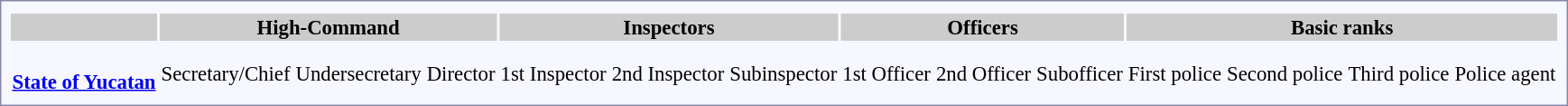<table style="border:1px solid #8888aa; background-color:#f7f8ff; padding:5px; font-size:95%; margin: 0px 12px 12px 0px;">
<tr>
</tr>
<tr bgcolor="#CCCCCC">
<th></th>
<th colspan=9>High-Command</th>
<th colspan=9>Inspectors</th>
<th colspan=9>Officers</th>
<th colspan=12>Basic ranks</th>
</tr>
<tr>
<td align="center" rowspan=3><strong><br><a href='#'>State of Yucatan</a></strong></td>
<td align="center" colspan=3></td>
<td align="center" colspan=3></td>
<td align="center" colspan=3></td>
<td align="center" colspan=3></td>
<td align="center" colspan=3></td>
<td align="center" colspan=3></td>
<td align="center" colspan=3></td>
<td align="center" colspan=3></td>
<td align="center" colspan=3></td>
<td align="center" colspan=3></td>
<td align="center" colspan=3></td>
<td align="center" colspan=3></td>
<td align="center" colspan=3></td>
</tr>
<tr>
<td align="center" colspan=3>Secretary/Chief</td>
<td align="center" colspan=3>Undersecretary</td>
<td align="center" colspan=3>Director</td>
<td align="center" colspan=3>1st Inspector</td>
<td align="center" colspan=3>2nd Inspector</td>
<td align="center" colspan=3>Subinspector</td>
<td align="center" colspan=3>1st Officer</td>
<td align="center" colspan=3>2nd Officer</td>
<td align="center" colspan=3>Subofficer</td>
<td align="center" colspan=3>First police</td>
<td align="center" colspan=3>Second police</td>
<td align="center" colspan=3>Third police</td>
<td align="center" colspan=3>Police agent</td>
</tr>
</table>
